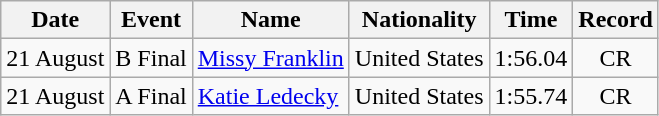<table class=wikitable style=text-align:center>
<tr>
<th>Date</th>
<th>Event</th>
<th>Name</th>
<th>Nationality</th>
<th>Time</th>
<th>Record</th>
</tr>
<tr>
<td>21 August</td>
<td>B Final</td>
<td align=left><a href='#'>Missy Franklin</a></td>
<td align=left> United States</td>
<td>1:56.04</td>
<td>CR</td>
</tr>
<tr>
<td>21 August</td>
<td>A Final</td>
<td align=left><a href='#'>Katie Ledecky</a></td>
<td align=left> United States</td>
<td>1:55.74</td>
<td>CR</td>
</tr>
</table>
